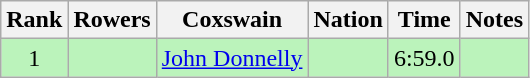<table class="wikitable sortable" style="text-align:center">
<tr>
<th>Rank</th>
<th>Rowers</th>
<th>Coxswain</th>
<th>Nation</th>
<th>Time</th>
<th>Notes</th>
</tr>
<tr bgcolor=bbf3bb>
<td>1</td>
<td align=left></td>
<td align=left><a href='#'>John Donnelly</a></td>
<td align=left></td>
<td>6:59.0</td>
<td></td>
</tr>
</table>
